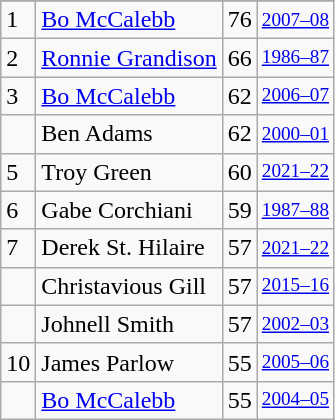<table class="wikitable">
<tr>
</tr>
<tr>
<td>1</td>
<td><a href='#'>Bo McCalebb</a></td>
<td>76</td>
<td style="font-size:80%;"><a href='#'>2007–08</a></td>
</tr>
<tr>
<td>2</td>
<td><a href='#'>Ronnie Grandison</a></td>
<td>66</td>
<td style="font-size:80%;"><a href='#'>1986–87</a></td>
</tr>
<tr>
<td>3</td>
<td><a href='#'>Bo McCalebb</a></td>
<td>62</td>
<td style="font-size:80%;"><a href='#'>2006–07</a></td>
</tr>
<tr>
<td></td>
<td>Ben Adams</td>
<td>62</td>
<td style="font-size:80%;"><a href='#'>2000–01</a></td>
</tr>
<tr>
<td>5</td>
<td>Troy Green</td>
<td>60</td>
<td style="font-size:80%;"><a href='#'>2021–22</a></td>
</tr>
<tr>
<td>6</td>
<td>Gabe Corchiani</td>
<td>59</td>
<td style="font-size:80%;"><a href='#'>1987–88</a></td>
</tr>
<tr>
<td>7</td>
<td>Derek St. Hilaire</td>
<td>57</td>
<td style="font-size:80%;"><a href='#'>2021–22</a></td>
</tr>
<tr>
<td></td>
<td>Christavious Gill</td>
<td>57</td>
<td style="font-size:80%;"><a href='#'>2015–16</a></td>
</tr>
<tr>
<td></td>
<td>Johnell Smith</td>
<td>57</td>
<td style="font-size:80%;"><a href='#'>2002–03</a></td>
</tr>
<tr>
<td>10</td>
<td>James Parlow</td>
<td>55</td>
<td style="font-size:80%;"><a href='#'>2005–06</a></td>
</tr>
<tr>
<td></td>
<td><a href='#'>Bo McCalebb</a></td>
<td>55</td>
<td style="font-size:80%;"><a href='#'>2004–05</a></td>
</tr>
</table>
